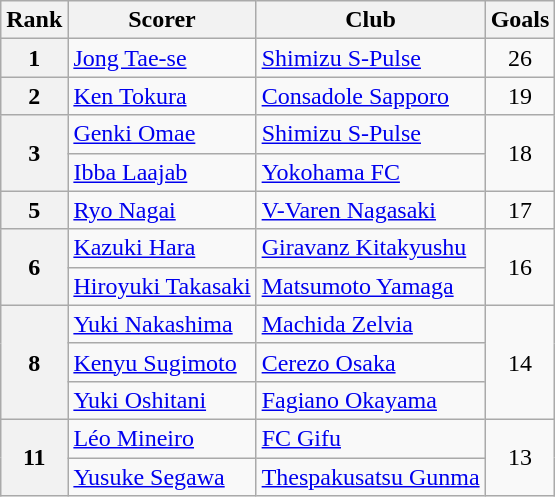<table class="wikitable">
<tr>
<th>Rank</th>
<th>Scorer</th>
<th>Club</th>
<th>Goals</th>
</tr>
<tr>
<th>1</th>
<td> <a href='#'>Jong Tae-se</a></td>
<td><a href='#'>Shimizu S-Pulse</a></td>
<td style="text-align:center;">26</td>
</tr>
<tr>
<th>2</th>
<td> <a href='#'>Ken Tokura</a></td>
<td><a href='#'>Consadole Sapporo</a></td>
<td style="text-align:center;">19</td>
</tr>
<tr>
<th rowspan=2>3</th>
<td> <a href='#'>Genki Omae</a></td>
<td><a href='#'>Shimizu S-Pulse</a></td>
<td rowspan=2 style="text-align:center;">18</td>
</tr>
<tr>
<td> <a href='#'>Ibba Laajab</a></td>
<td><a href='#'>Yokohama FC</a></td>
</tr>
<tr>
<th>5</th>
<td> <a href='#'>Ryo Nagai</a></td>
<td><a href='#'>V-Varen Nagasaki</a></td>
<td style="text-align:center;">17</td>
</tr>
<tr>
<th rowspan=2>6</th>
<td> <a href='#'>Kazuki Hara</a></td>
<td><a href='#'>Giravanz Kitakyushu</a></td>
<td rowspan=2 style="text-align:center;">16</td>
</tr>
<tr>
<td> <a href='#'>Hiroyuki Takasaki</a></td>
<td><a href='#'>Matsumoto Yamaga</a></td>
</tr>
<tr>
<th rowspan=3>8</th>
<td> <a href='#'>Yuki Nakashima</a></td>
<td><a href='#'>Machida Zelvia</a></td>
<td rowspan=3 style="text-align:center;">14</td>
</tr>
<tr>
<td> <a href='#'>Kenyu Sugimoto</a></td>
<td><a href='#'>Cerezo Osaka</a></td>
</tr>
<tr>
<td> <a href='#'>Yuki Oshitani</a></td>
<td><a href='#'>Fagiano Okayama</a></td>
</tr>
<tr>
<th rowspan=2>11</th>
<td> <a href='#'>Léo Mineiro</a></td>
<td><a href='#'>FC Gifu</a></td>
<td rowspan=2 style="text-align:center;">13</td>
</tr>
<tr>
<td> <a href='#'>Yusuke Segawa</a></td>
<td><a href='#'>Thespakusatsu Gunma</a></td>
</tr>
</table>
